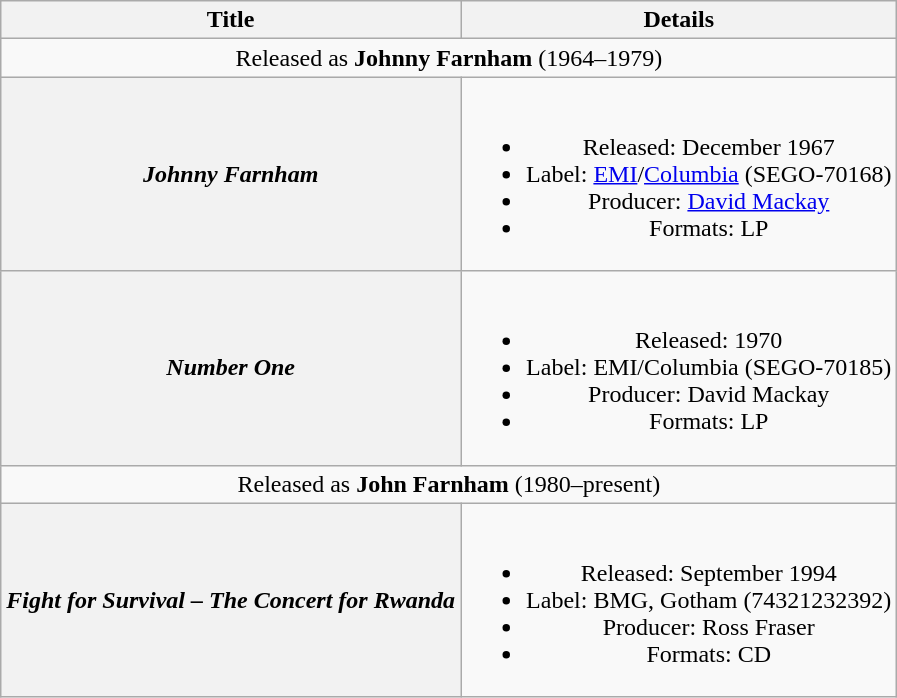<table class="wikitable plainrowheaders" style="text-align:center;" border="1">
<tr>
<th>Title</th>
<th>Details</th>
</tr>
<tr>
<td colspan=3>Released as <strong>Johnny Farnham</strong> (1964–1979)</td>
</tr>
<tr>
<th scope="row"><em>Johnny Farnham</em></th>
<td><br><ul><li>Released: December 1967</li><li>Label: <a href='#'>EMI</a>/<a href='#'>Columbia</a> (SEGO-70168)</li><li>Producer: <a href='#'>David Mackay</a></li><li>Formats: LP</li></ul></td>
</tr>
<tr>
<th scope="row"><em>Number One</em></th>
<td><br><ul><li>Released: 1970</li><li>Label: EMI/Columbia (SEGO-70185)</li><li>Producer: David Mackay</li><li>Formats: LP</li></ul></td>
</tr>
<tr>
<td colspan=3>Released as <strong>John Farnham</strong> (1980–present)</td>
</tr>
<tr>
<th scope="row"><em>Fight for Survival – The Concert for Rwanda</em></th>
<td><br><ul><li>Released: September 1994</li><li>Label: BMG, Gotham (74321232392)</li><li>Producer: Ross Fraser</li><li>Formats: CD</li></ul></td>
</tr>
</table>
